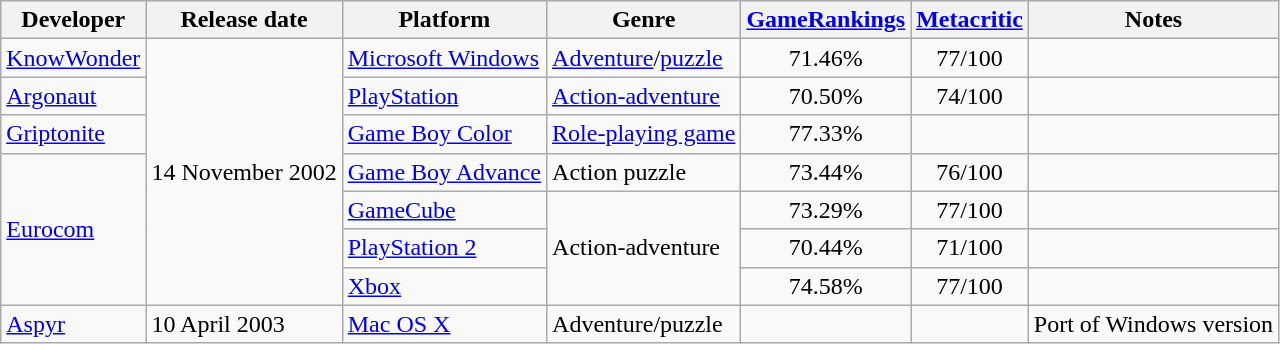<table class="wikitable sortable">
<tr>
<th>Developer</th>
<th>Release date</th>
<th>Platform</th>
<th>Genre</th>
<th><a href='#'>GameRankings</a></th>
<th><a href='#'>Metacritic</a></th>
<th class="unsortable">Notes</th>
</tr>
<tr>
<td><a href='#'>KnowWonder</a></td>
<td rowspan="7">14 November 2002</td>
<td><a href='#'>Microsoft Windows</a></td>
<td><a href='#'>Adventure</a>/<a href='#'>puzzle</a></td>
<td style="text-align:center;">71.46%</td>
<td style="text-align:center;">77/100</td>
<td> </td>
</tr>
<tr>
<td><a href='#'>Argonaut</a></td>
<td><a href='#'>PlayStation</a></td>
<td><a href='#'>Action-adventure</a></td>
<td style="text-align:center;">70.50%</td>
<td style="text-align:center;">74/100</td>
<td> </td>
</tr>
<tr>
<td><a href='#'>Griptonite</a></td>
<td><a href='#'>Game Boy Color</a></td>
<td><a href='#'>Role-playing game</a></td>
<td style="text-align:center;">77.33%</td>
<td></td>
<td> </td>
</tr>
<tr>
<td rowspan="4"><a href='#'>Eurocom</a></td>
<td><a href='#'>Game Boy Advance</a></td>
<td>Action puzzle</td>
<td style="text-align:center;">73.44%</td>
<td style="text-align:center;">76/100</td>
<td> </td>
</tr>
<tr>
<td><a href='#'>GameCube</a></td>
<td rowspan="3">Action-adventure</td>
<td style="text-align:center;">73.29%</td>
<td style="text-align:center;">77/100</td>
<td> </td>
</tr>
<tr>
<td><a href='#'>PlayStation 2</a></td>
<td style="text-align:center;">70.44%</td>
<td style="text-align:center;">71/100</td>
<td> </td>
</tr>
<tr>
<td><a href='#'>Xbox</a></td>
<td style="text-align:center;">74.58%</td>
<td style="text-align:center;">77/100</td>
<td> </td>
</tr>
<tr>
<td><a href='#'>Aspyr</a></td>
<td>10 April 2003</td>
<td><a href='#'>Mac OS X</a></td>
<td>Adventure/puzzle</td>
<td></td>
<td></td>
<td>Port of Windows version</td>
</tr>
</table>
